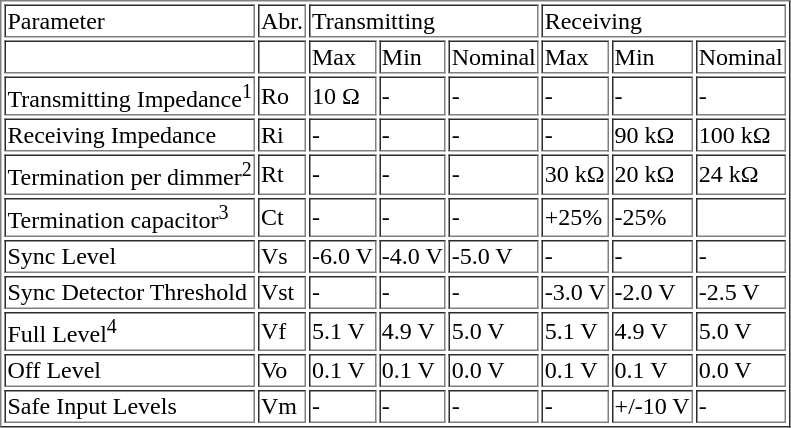<table border="1">
<tr ---->
<td>Parameter</td>
<td>Abr.</td>
<td colspan="3">Transmitting</td>
<td colspan="3">Receiving</td>
</tr>
<tr ---->
<td></td>
<td></td>
<td>Max</td>
<td>Min</td>
<td>Nominal</td>
<td>Max</td>
<td>Min</td>
<td>Nominal</td>
</tr>
<tr ---->
<td>Transmitting Impedance<sup>1</sup></td>
<td>Ro</td>
<td>10 Ω</td>
<td>-</td>
<td>-</td>
<td>-</td>
<td>-</td>
<td>-</td>
</tr>
<tr ---->
<td>Receiving Impedance</td>
<td>Ri</td>
<td>-</td>
<td>-</td>
<td>-</td>
<td>-</td>
<td>90 kΩ</td>
<td>100 kΩ</td>
</tr>
<tr ---->
<td>Termination per dimmer<sup>2</sup></td>
<td>Rt</td>
<td>-</td>
<td>-</td>
<td>-</td>
<td>30 kΩ</td>
<td>20 kΩ</td>
<td>24 kΩ</td>
</tr>
<tr ---->
<td>Termination capacitor<sup>3</sup></td>
<td>Ct</td>
<td>-</td>
<td>-</td>
<td>-</td>
<td>+25%</td>
<td>-25%</td>
<td></td>
</tr>
<tr ---->
<td>Sync Level</td>
<td>Vs</td>
<td>-6.0 V</td>
<td>-4.0 V</td>
<td>-5.0 V</td>
<td>-</td>
<td>-</td>
<td>-</td>
</tr>
<tr ---->
<td>Sync Detector Threshold</td>
<td>Vst</td>
<td>-</td>
<td>-</td>
<td>-</td>
<td>-3.0 V</td>
<td>-2.0 V</td>
<td>-2.5 V</td>
</tr>
<tr ---->
<td>Full Level<sup>4</sup></td>
<td>Vf</td>
<td>5.1 V</td>
<td>4.9 V</td>
<td>5.0 V</td>
<td>5.1 V</td>
<td>4.9 V</td>
<td>5.0 V</td>
</tr>
<tr ---->
<td>Off Level</td>
<td>Vo</td>
<td>0.1 V</td>
<td>0.1 V</td>
<td>0.0 V</td>
<td>0.1 V</td>
<td>0.1 V</td>
<td>0.0 V</td>
</tr>
<tr ---->
<td>Safe Input Levels</td>
<td>Vm</td>
<td>-</td>
<td>-</td>
<td>-</td>
<td>-</td>
<td>+/-10 V</td>
<td>-</td>
</tr>
</table>
